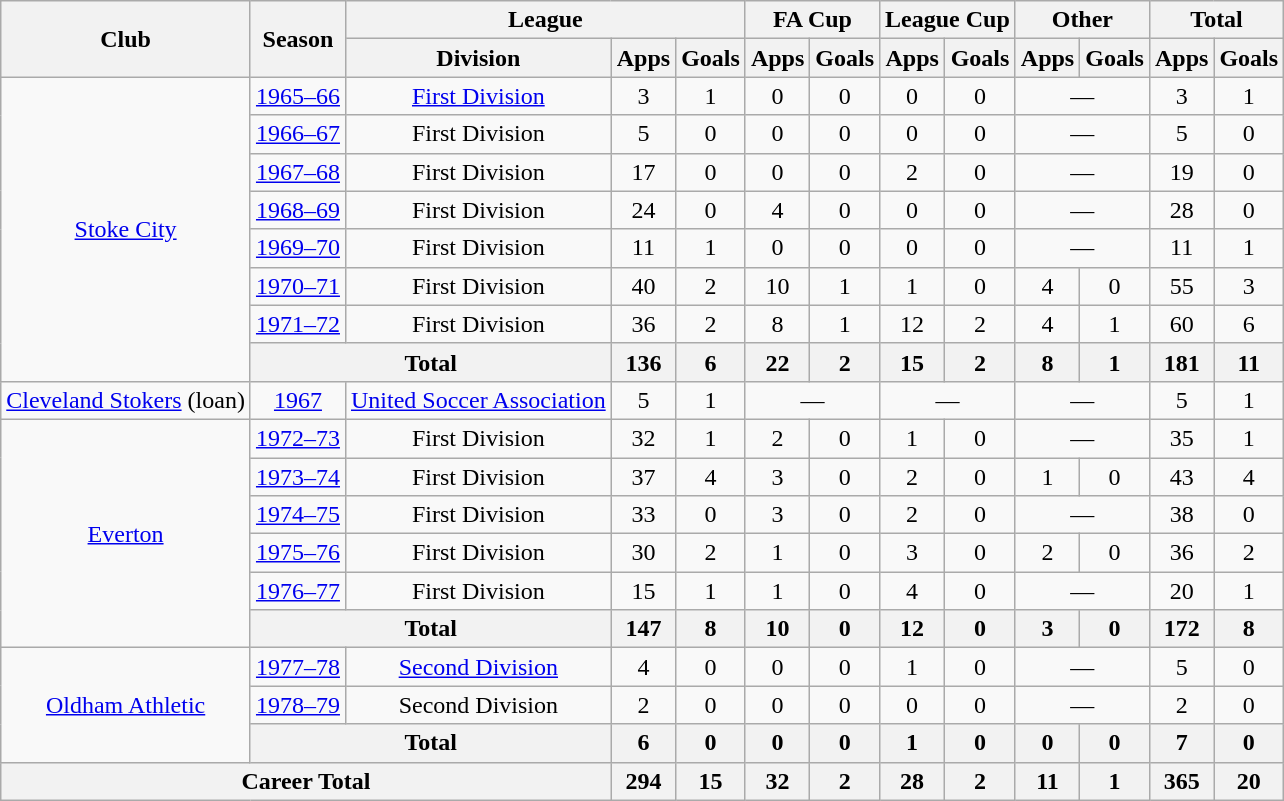<table class="wikitable" style="text-align: center;">
<tr>
<th rowspan="2">Club</th>
<th rowspan="2">Season</th>
<th colspan="3">League</th>
<th colspan="2">FA Cup</th>
<th colspan="2">League Cup</th>
<th colspan="2">Other</th>
<th colspan="2">Total</th>
</tr>
<tr>
<th>Division</th>
<th>Apps</th>
<th>Goals</th>
<th>Apps</th>
<th>Goals</th>
<th>Apps</th>
<th>Goals</th>
<th>Apps</th>
<th>Goals</th>
<th>Apps</th>
<th>Goals</th>
</tr>
<tr>
<td rowspan="8"><a href='#'>Stoke City</a></td>
<td><a href='#'>1965–66</a></td>
<td><a href='#'>First Division</a></td>
<td>3</td>
<td>1</td>
<td>0</td>
<td>0</td>
<td>0</td>
<td>0</td>
<td colspan="2">—</td>
<td>3</td>
<td>1</td>
</tr>
<tr>
<td><a href='#'>1966–67</a></td>
<td>First Division</td>
<td>5</td>
<td>0</td>
<td>0</td>
<td>0</td>
<td>0</td>
<td>0</td>
<td colspan="2">—</td>
<td>5</td>
<td>0</td>
</tr>
<tr>
<td><a href='#'>1967–68</a></td>
<td>First Division</td>
<td>17</td>
<td>0</td>
<td>0</td>
<td>0</td>
<td>2</td>
<td>0</td>
<td colspan="2">—</td>
<td>19</td>
<td>0</td>
</tr>
<tr>
<td><a href='#'>1968–69</a></td>
<td>First Division</td>
<td>24</td>
<td>0</td>
<td>4</td>
<td>0</td>
<td>0</td>
<td>0</td>
<td colspan="2">—</td>
<td>28</td>
<td>0</td>
</tr>
<tr>
<td><a href='#'>1969–70</a></td>
<td>First Division</td>
<td>11</td>
<td>1</td>
<td>0</td>
<td>0</td>
<td>0</td>
<td>0</td>
<td colspan="2">—</td>
<td>11</td>
<td>1</td>
</tr>
<tr>
<td><a href='#'>1970–71</a></td>
<td>First Division</td>
<td>40</td>
<td>2</td>
<td>10</td>
<td>1</td>
<td>1</td>
<td>0</td>
<td>4</td>
<td>0</td>
<td>55</td>
<td>3</td>
</tr>
<tr>
<td><a href='#'>1971–72</a></td>
<td>First Division</td>
<td>36</td>
<td>2</td>
<td>8</td>
<td>1</td>
<td>12</td>
<td>2</td>
<td>4</td>
<td>1</td>
<td>60</td>
<td>6</td>
</tr>
<tr>
<th colspan=2>Total</th>
<th>136</th>
<th>6</th>
<th>22</th>
<th>2</th>
<th>15</th>
<th>2</th>
<th>8</th>
<th>1</th>
<th>181</th>
<th>11</th>
</tr>
<tr>
<td><a href='#'>Cleveland Stokers</a> (loan)</td>
<td><a href='#'>1967</a></td>
<td><a href='#'>United Soccer Association</a></td>
<td>5</td>
<td>1</td>
<td colspan=2>—</td>
<td colspan=2>—</td>
<td colspan=2>—</td>
<td>5</td>
<td>1</td>
</tr>
<tr>
<td rowspan="6"><a href='#'>Everton</a></td>
<td><a href='#'>1972–73</a></td>
<td>First Division</td>
<td>32</td>
<td>1</td>
<td>2</td>
<td>0</td>
<td>1</td>
<td>0</td>
<td colspan="2">—</td>
<td>35</td>
<td>1</td>
</tr>
<tr>
<td><a href='#'>1973–74</a></td>
<td>First Division</td>
<td>37</td>
<td>4</td>
<td>3</td>
<td>0</td>
<td>2</td>
<td>0</td>
<td>1</td>
<td>0</td>
<td>43</td>
<td>4</td>
</tr>
<tr>
<td><a href='#'>1974–75</a></td>
<td>First Division</td>
<td>33</td>
<td>0</td>
<td>3</td>
<td>0</td>
<td>2</td>
<td>0</td>
<td colspan="2">—</td>
<td>38</td>
<td>0</td>
</tr>
<tr>
<td><a href='#'>1975–76</a></td>
<td>First Division</td>
<td>30</td>
<td>2</td>
<td>1</td>
<td>0</td>
<td>3</td>
<td>0</td>
<td>2</td>
<td>0</td>
<td>36</td>
<td>2</td>
</tr>
<tr>
<td><a href='#'>1976–77</a></td>
<td>First Division</td>
<td>15</td>
<td>1</td>
<td>1</td>
<td>0</td>
<td>4</td>
<td>0</td>
<td colspan="2">—</td>
<td>20</td>
<td>1</td>
</tr>
<tr>
<th colspan=2>Total</th>
<th>147</th>
<th>8</th>
<th>10</th>
<th>0</th>
<th>12</th>
<th>0</th>
<th>3</th>
<th>0</th>
<th>172</th>
<th>8</th>
</tr>
<tr>
<td rowspan="3"><a href='#'>Oldham Athletic</a></td>
<td><a href='#'>1977–78</a></td>
<td><a href='#'>Second Division</a></td>
<td>4</td>
<td>0</td>
<td>0</td>
<td>0</td>
<td>1</td>
<td>0</td>
<td colspan="2">—</td>
<td>5</td>
<td>0</td>
</tr>
<tr>
<td><a href='#'>1978–79</a></td>
<td>Second Division</td>
<td>2</td>
<td>0</td>
<td>0</td>
<td>0</td>
<td>0</td>
<td>0</td>
<td colspan="2">—</td>
<td>2</td>
<td>0</td>
</tr>
<tr>
<th colspan=2>Total</th>
<th>6</th>
<th>0</th>
<th>0</th>
<th>0</th>
<th>1</th>
<th>0</th>
<th>0</th>
<th>0</th>
<th>7</th>
<th>0</th>
</tr>
<tr>
<th colspan="3">Career Total</th>
<th>294</th>
<th>15</th>
<th>32</th>
<th>2</th>
<th>28</th>
<th>2</th>
<th>11</th>
<th>1</th>
<th>365</th>
<th>20</th>
</tr>
</table>
